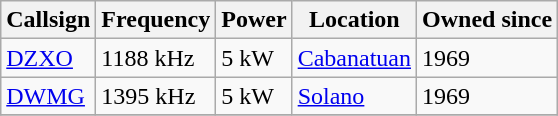<table class="wikitable">
<tr>
<th>Callsign</th>
<th>Frequency</th>
<th>Power</th>
<th>Location</th>
<th>Owned since</th>
</tr>
<tr>
<td><a href='#'>DZXO</a></td>
<td>1188 kHz</td>
<td>5 kW</td>
<td><a href='#'>Cabanatuan</a></td>
<td>1969</td>
</tr>
<tr>
<td><a href='#'>DWMG</a></td>
<td>1395 kHz</td>
<td>5 kW</td>
<td><a href='#'>Solano</a></td>
<td>1969</td>
</tr>
<tr>
</tr>
</table>
